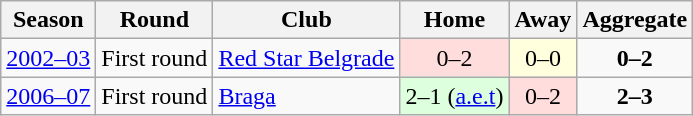<table class="wikitable">
<tr>
<th>Season</th>
<th>Round</th>
<th>Club</th>
<th>Home</th>
<th>Away</th>
<th>Aggregate</th>
</tr>
<tr>
<td><a href='#'>2002–03</a></td>
<td>First round</td>
<td> <a href='#'>Red Star Belgrade</a></td>
<td style="text-align:center; background:#fdd;">0–2</td>
<td style="text-align:center; background:#ffd;">0–0</td>
<td style="text-align:center;"><strong>0–2</strong></td>
</tr>
<tr>
<td><a href='#'>2006–07</a></td>
<td>First round</td>
<td> <a href='#'>Braga</a></td>
<td style="text-align:center; background:#dfd;">2–1 (<a href='#'>a.e.t</a>)</td>
<td style="text-align:center; background:#fdd;">0–2</td>
<td style="text-align:center;"><strong>2–3</strong></td>
</tr>
</table>
